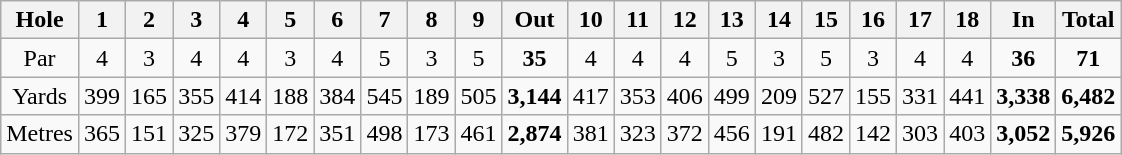<table class="wikitable" style="text-align:center">
<tr>
<th align="left">Hole</th>
<th>1</th>
<th>2</th>
<th>3</th>
<th>4</th>
<th>5</th>
<th>6</th>
<th>7</th>
<th>8</th>
<th>9</th>
<th>Out</th>
<th>10</th>
<th>11</th>
<th>12</th>
<th>13</th>
<th>14</th>
<th>15</th>
<th>16</th>
<th>17</th>
<th>18</th>
<th>In</th>
<th>Total</th>
</tr>
<tr>
<td align="center">Par</td>
<td>4</td>
<td>3</td>
<td>4</td>
<td>4</td>
<td>3</td>
<td>4</td>
<td>5</td>
<td>3</td>
<td>5</td>
<td><strong>35</strong></td>
<td>4</td>
<td>4</td>
<td>4</td>
<td>5</td>
<td>3</td>
<td>5</td>
<td>3</td>
<td>4</td>
<td>4</td>
<td><strong>36</strong></td>
<td><strong>71</strong></td>
</tr>
<tr>
<td align="center">Yards</td>
<td>399</td>
<td>165</td>
<td>355</td>
<td>414</td>
<td>188</td>
<td>384</td>
<td>545</td>
<td>189</td>
<td>505</td>
<td><strong>3,144</strong></td>
<td>417</td>
<td>353</td>
<td>406</td>
<td>499</td>
<td>209</td>
<td>527</td>
<td>155</td>
<td>331</td>
<td>441</td>
<td><strong>3,338</strong></td>
<td><strong>6,482</strong></td>
</tr>
<tr>
<td align="center">Metres</td>
<td>365</td>
<td>151</td>
<td>325</td>
<td>379</td>
<td>172</td>
<td>351</td>
<td>498</td>
<td>173</td>
<td>461</td>
<td><strong>2,874</strong></td>
<td>381</td>
<td>323</td>
<td>372</td>
<td>456</td>
<td>191</td>
<td>482</td>
<td>142</td>
<td>303</td>
<td>403</td>
<td><strong>3,052</strong></td>
<td><strong>5,926</strong></td>
</tr>
</table>
